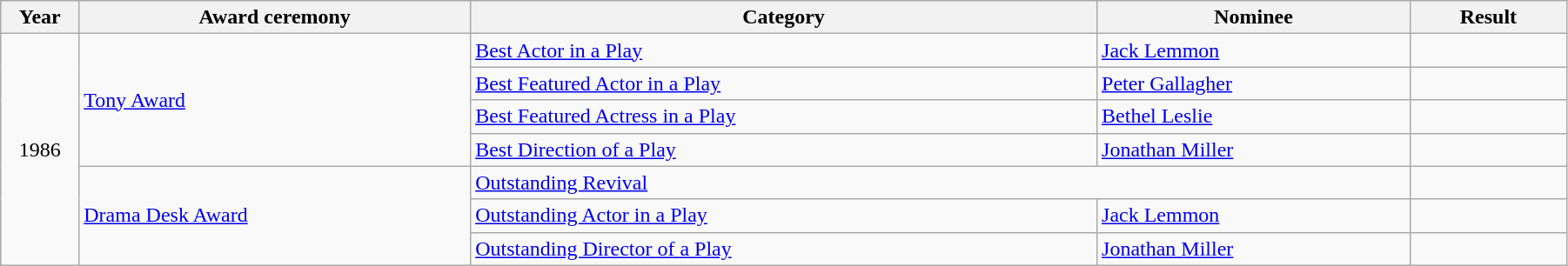<table class="wikitable" width="95%">
<tr>
<th width="5%">Year</th>
<th width="25%">Award ceremony</th>
<th width="40%">Category</th>
<th width="20%">Nominee</th>
<th width="10%">Result</th>
</tr>
<tr>
<td rowspan="7" align="center">1986</td>
<td rowspan="4"><a href='#'>Tony Award</a></td>
<td><a href='#'>Best Actor in a Play</a></td>
<td><a href='#'>Jack Lemmon</a></td>
<td></td>
</tr>
<tr>
<td><a href='#'>Best Featured Actor in a Play</a></td>
<td><a href='#'>Peter Gallagher</a></td>
<td></td>
</tr>
<tr>
<td><a href='#'>Best Featured Actress in a Play</a></td>
<td><a href='#'>Bethel Leslie</a></td>
<td></td>
</tr>
<tr>
<td><a href='#'>Best Direction of a Play</a></td>
<td><a href='#'>Jonathan Miller</a></td>
<td></td>
</tr>
<tr>
<td rowspan="3"><a href='#'>Drama Desk Award</a></td>
<td colspan="2"><a href='#'>Outstanding Revival</a></td>
<td></td>
</tr>
<tr>
<td><a href='#'>Outstanding Actor in a Play</a></td>
<td><a href='#'>Jack Lemmon</a></td>
<td></td>
</tr>
<tr>
<td><a href='#'>Outstanding Director of a Play</a></td>
<td><a href='#'>Jonathan Miller</a></td>
<td></td>
</tr>
</table>
